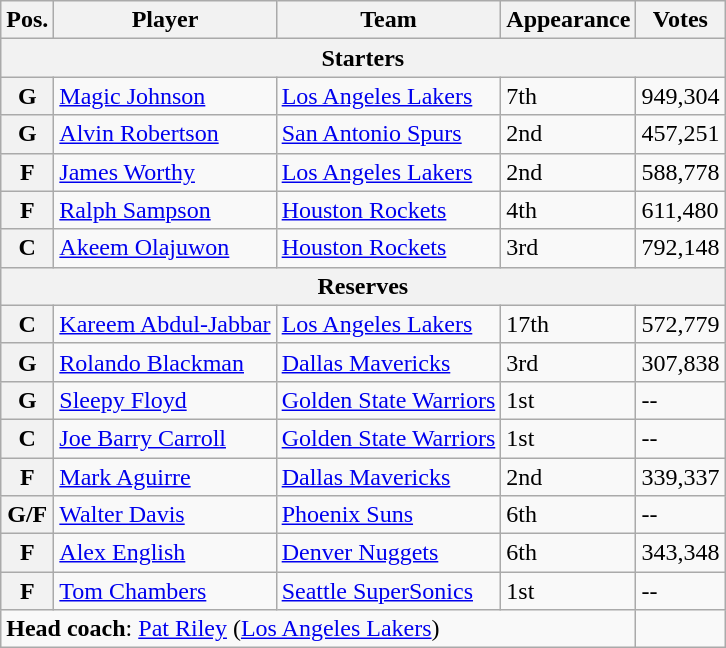<table class="wikitable">
<tr>
<th>Pos.</th>
<th>Player</th>
<th>Team</th>
<th>Appearance</th>
<th>Votes</th>
</tr>
<tr>
<th colspan="5">Starters</th>
</tr>
<tr>
<th>G</th>
<td><a href='#'>Magic Johnson</a></td>
<td><a href='#'>Los Angeles Lakers</a></td>
<td>7th</td>
<td>949,304</td>
</tr>
<tr>
<th>G</th>
<td><a href='#'>Alvin Robertson</a></td>
<td><a href='#'>San Antonio Spurs</a></td>
<td>2nd</td>
<td>457,251</td>
</tr>
<tr>
<th>F</th>
<td><a href='#'>James Worthy</a></td>
<td><a href='#'>Los Angeles Lakers</a></td>
<td>2nd</td>
<td>588,778</td>
</tr>
<tr>
<th>F</th>
<td><a href='#'>Ralph Sampson</a></td>
<td><a href='#'>Houston Rockets</a></td>
<td>4th</td>
<td>611,480</td>
</tr>
<tr>
<th>C</th>
<td><a href='#'>Akeem Olajuwon</a></td>
<td><a href='#'>Houston Rockets</a></td>
<td>3rd</td>
<td>792,148</td>
</tr>
<tr>
<th colspan="5">Reserves</th>
</tr>
<tr>
<th>C</th>
<td><a href='#'>Kareem Abdul-Jabbar</a></td>
<td><a href='#'>Los Angeles Lakers</a></td>
<td>17th</td>
<td>572,779</td>
</tr>
<tr>
<th>G</th>
<td><a href='#'>Rolando Blackman</a></td>
<td><a href='#'>Dallas Mavericks</a></td>
<td>3rd</td>
<td>307,838</td>
</tr>
<tr>
<th>G</th>
<td><a href='#'>Sleepy Floyd</a></td>
<td><a href='#'>Golden State Warriors</a></td>
<td>1st</td>
<td>--</td>
</tr>
<tr>
<th>C</th>
<td><a href='#'>Joe Barry Carroll</a></td>
<td><a href='#'>Golden State Warriors</a></td>
<td>1st</td>
<td>--</td>
</tr>
<tr>
<th>F</th>
<td><a href='#'>Mark Aguirre</a></td>
<td><a href='#'>Dallas Mavericks</a></td>
<td>2nd</td>
<td>339,337</td>
</tr>
<tr>
<th>G/F</th>
<td><a href='#'>Walter Davis</a></td>
<td><a href='#'>Phoenix Suns</a></td>
<td>6th</td>
<td>--</td>
</tr>
<tr>
<th>F</th>
<td><a href='#'>Alex English</a></td>
<td><a href='#'>Denver Nuggets</a></td>
<td>6th</td>
<td>343,348</td>
</tr>
<tr>
<th>F</th>
<td><a href='#'>Tom Chambers</a></td>
<td><a href='#'>Seattle SuperSonics</a></td>
<td>1st</td>
<td>--</td>
</tr>
<tr>
<td colspan="4"><strong>Head coach</strong>: <a href='#'>Pat Riley</a> (<a href='#'>Los Angeles Lakers</a>)</td>
</tr>
</table>
